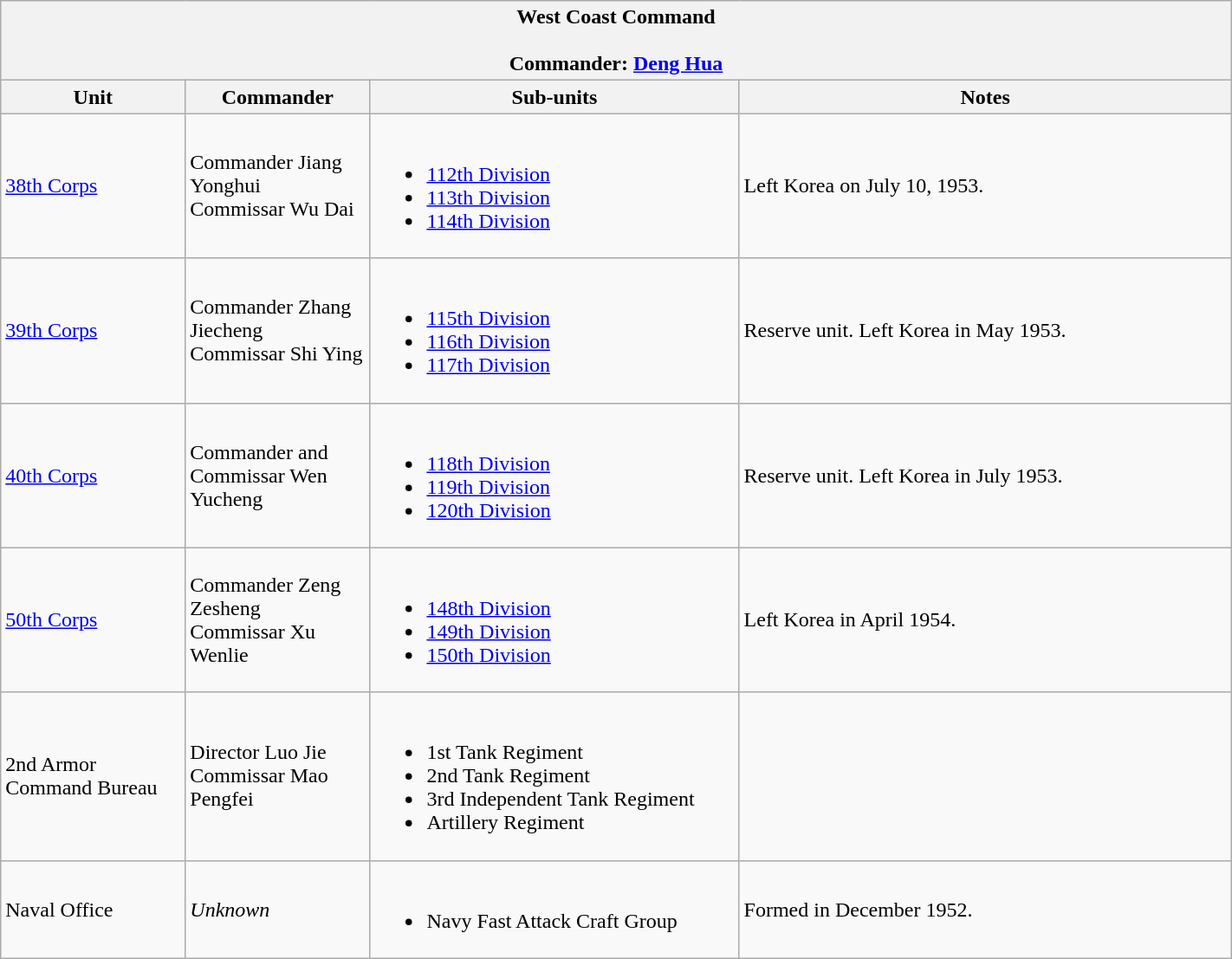<table class="wikitable" style="width: 75%">
<tr>
<th colspan="4" align= center> West Coast Command<br><br>Commander: <a href='#'>Deng Hua</a><br></th>
</tr>
<tr>
<th width=15%; align= center>Unit</th>
<th width=15%; align= center>Commander</th>
<th width=30%; align= center>Sub-units</th>
<th width=40%; align= center>Notes</th>
</tr>
<tr>
<td><a href='#'>38th Corps</a></td>
<td>Commander Jiang Yonghui<br>Commissar Wu Dai</td>
<td><br><ul><li><a href='#'>112th Division</a></li><li><a href='#'>113th Division</a></li><li><a href='#'>114th Division</a></li></ul></td>
<td>Left Korea on July 10, 1953.</td>
</tr>
<tr>
<td><a href='#'>39th Corps</a></td>
<td>Commander Zhang Jiecheng<br>Commissar Shi Ying</td>
<td><br><ul><li><a href='#'>115th Division</a></li><li><a href='#'>116th Division</a></li><li><a href='#'>117th Division</a></li></ul></td>
<td>Reserve unit. Left Korea in May 1953.</td>
</tr>
<tr>
<td><a href='#'>40th Corps</a></td>
<td>Commander and Commissar Wen Yucheng</td>
<td><br><ul><li><a href='#'>118th Division</a></li><li><a href='#'>119th Division</a></li><li><a href='#'>120th Division</a></li></ul></td>
<td>Reserve unit. Left Korea in July 1953.</td>
</tr>
<tr>
<td><a href='#'>50th Corps</a></td>
<td>Commander Zeng Zesheng<br>Commissar Xu Wenlie</td>
<td><br><ul><li><a href='#'>148th Division</a></li><li><a href='#'>149th Division</a></li><li><a href='#'>150th Division</a></li></ul></td>
<td>Left Korea in April 1954.</td>
</tr>
<tr>
<td>2nd Armor Command Bureau</td>
<td>Director Luo Jie<br>Commissar Mao Pengfei</td>
<td><br><ul><li>1st Tank Regiment</li><li>2nd Tank Regiment</li><li>3rd Independent Tank Regiment</li><li>Artillery Regiment</li></ul></td>
<td></td>
</tr>
<tr>
<td>Naval Office</td>
<td><em>Unknown</em></td>
<td><br><ul><li>Navy Fast Attack Craft Group</li></ul></td>
<td>Formed in December 1952.</td>
</tr>
</table>
